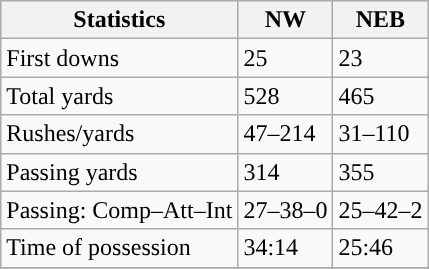<table class="wikitable" style="float: left;">
<tr>
<th>Statistics</th>
<th>NW</th>
<th>NEB</th>
</tr>
<tr>
<td>First downs</td>
<td>25</td>
<td>23</td>
</tr>
<tr>
<td>Total yards</td>
<td>528</td>
<td>465</td>
</tr>
<tr>
<td>Rushes/yards</td>
<td>47–214</td>
<td>31–110</td>
</tr>
<tr>
<td>Passing yards</td>
<td>314</td>
<td>355</td>
</tr>
<tr>
<td>Passing: Comp–Att–Int</td>
<td>27–38–0</td>
<td>25–42–2</td>
</tr>
<tr>
<td>Time of possession</td>
<td>34:14</td>
<td>25:46</td>
</tr>
<tr>
</tr>
</table>
